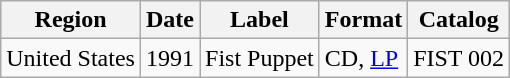<table class="wikitable">
<tr>
<th>Region</th>
<th>Date</th>
<th>Label</th>
<th>Format</th>
<th>Catalog</th>
</tr>
<tr>
<td>United States</td>
<td>1991</td>
<td>Fist Puppet</td>
<td>CD, <a href='#'>LP</a></td>
<td>FIST 002</td>
</tr>
</table>
